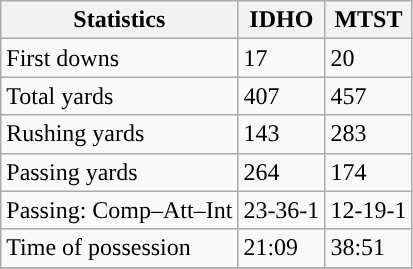<table class="wikitable" style="float: left;">
<tr>
<th>Statistics</th>
<th>IDHO</th>
<th>MTST</th>
</tr>
<tr>
<td>First downs</td>
<td>17</td>
<td>20</td>
</tr>
<tr>
<td>Total yards</td>
<td>407</td>
<td>457</td>
</tr>
<tr>
<td>Rushing yards</td>
<td>143</td>
<td>283</td>
</tr>
<tr>
<td>Passing yards</td>
<td>264</td>
<td>174</td>
</tr>
<tr>
<td>Passing: Comp–Att–Int</td>
<td>23-36-1</td>
<td>12-19-1</td>
</tr>
<tr>
<td>Time of possession</td>
<td>21:09</td>
<td>38:51</td>
</tr>
<tr>
</tr>
</table>
